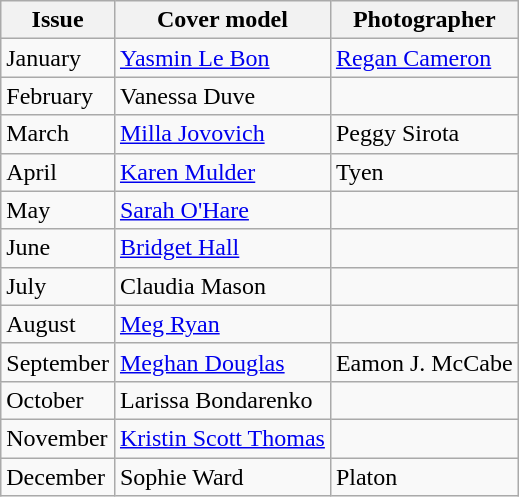<table class="sortable wikitable">
<tr>
<th>Issue</th>
<th>Cover model</th>
<th>Photographer</th>
</tr>
<tr>
<td>January</td>
<td><a href='#'>Yasmin Le Bon</a></td>
<td><a href='#'>Regan Cameron</a></td>
</tr>
<tr>
<td>February</td>
<td>Vanessa Duve</td>
<td></td>
</tr>
<tr>
<td>March</td>
<td><a href='#'>Milla Jovovich</a></td>
<td>Peggy Sirota</td>
</tr>
<tr>
<td>April</td>
<td><a href='#'>Karen Mulder</a></td>
<td>Tyen</td>
</tr>
<tr>
<td>May</td>
<td><a href='#'>Sarah O'Hare</a></td>
<td></td>
</tr>
<tr>
<td>June</td>
<td><a href='#'>Bridget Hall</a></td>
<td></td>
</tr>
<tr>
<td>July</td>
<td>Claudia Mason</td>
<td></td>
</tr>
<tr>
<td>August</td>
<td><a href='#'>Meg Ryan</a></td>
<td></td>
</tr>
<tr>
<td>September</td>
<td><a href='#'>Meghan Douglas</a></td>
<td>Eamon J. McCabe</td>
</tr>
<tr>
<td>October</td>
<td>Larissa Bondarenko</td>
<td></td>
</tr>
<tr>
<td>November</td>
<td><a href='#'>Kristin Scott Thomas</a></td>
<td></td>
</tr>
<tr>
<td>December</td>
<td>Sophie Ward</td>
<td>Platon</td>
</tr>
</table>
